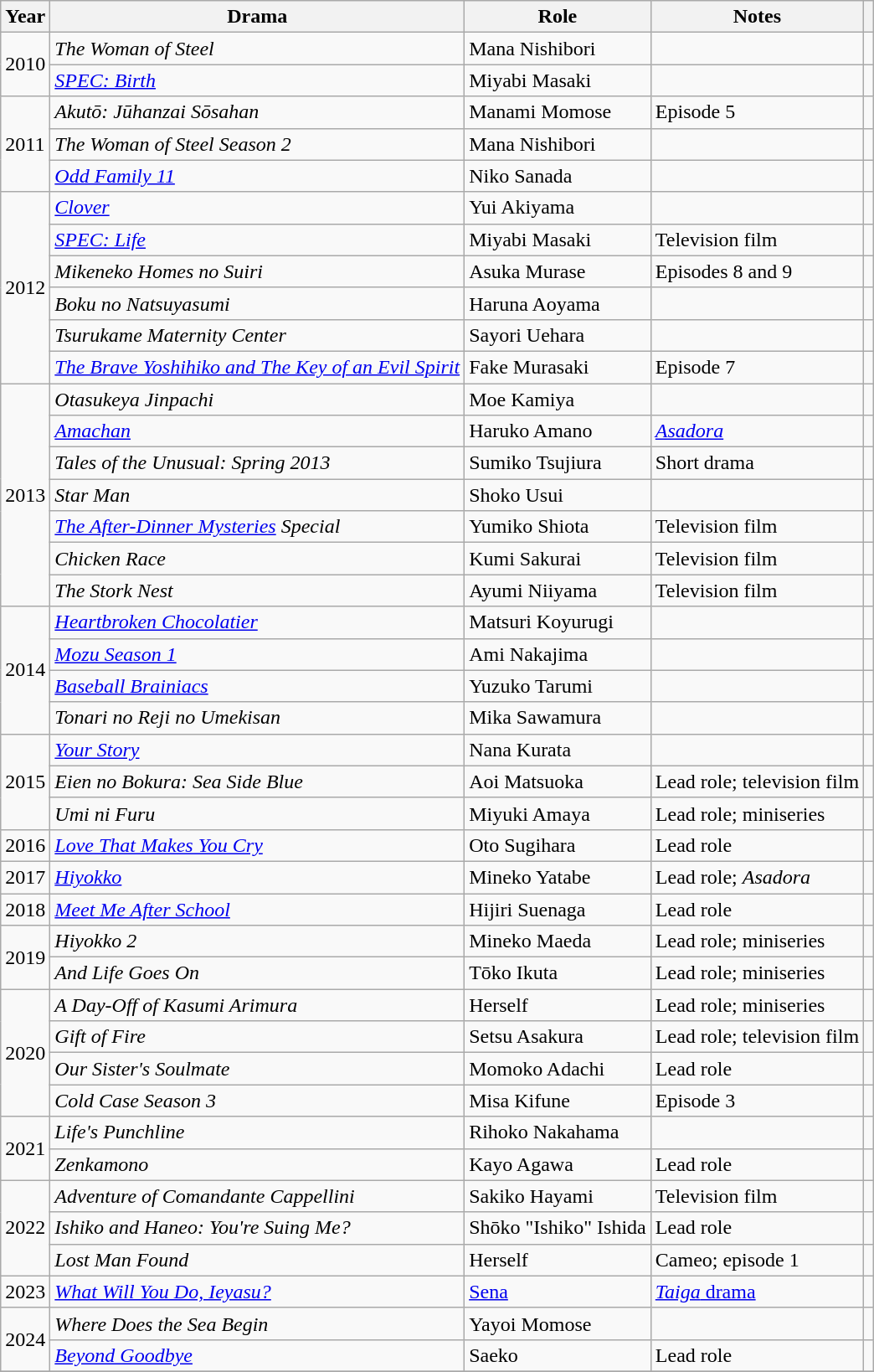<table class="wikitable sortable">
<tr>
<th>Year</th>
<th>Drama</th>
<th>Role</th>
<th class="unsortable">Notes</th>
<th class="unsortable"></th>
</tr>
<tr>
<td rowspan="2">2010</td>
<td><em>The Woman of Steel</em></td>
<td>Mana Nishibori</td>
<td></td>
<td></td>
</tr>
<tr>
<td><em><a href='#'>SPEC: Birth</a></em></td>
<td>Miyabi Masaki</td>
<td></td>
<td></td>
</tr>
<tr>
<td rowspan="3">2011</td>
<td><em>Akutō: Jūhanzai Sōsahan</em></td>
<td>Manami Momose</td>
<td>Episode 5</td>
<td></td>
</tr>
<tr>
<td><em>The Woman of Steel Season 2</em></td>
<td>Mana Nishibori</td>
<td></td>
<td></td>
</tr>
<tr>
<td><em><a href='#'>Odd Family 11</a></em></td>
<td>Niko Sanada</td>
<td></td>
<td></td>
</tr>
<tr>
<td rowspan="6">2012</td>
<td><em><a href='#'>Clover</a></em></td>
<td>Yui Akiyama</td>
<td></td>
<td></td>
</tr>
<tr>
<td><em><a href='#'>SPEC: Life</a></em></td>
<td>Miyabi Masaki</td>
<td>Television film</td>
<td></td>
</tr>
<tr>
<td><em>Mikeneko Homes no Suiri</em></td>
<td>Asuka Murase</td>
<td>Episodes 8 and 9</td>
<td></td>
</tr>
<tr>
<td><em>Boku no Natsuyasumi</em></td>
<td>Haruna Aoyama</td>
<td></td>
<td></td>
</tr>
<tr>
<td><em>Tsurukame Maternity Center</em></td>
<td>Sayori Uehara</td>
<td></td>
<td></td>
</tr>
<tr>
<td><em><a href='#'>The Brave Yoshihiko and The Key of an Evil Spirit</a></em></td>
<td>Fake Murasaki</td>
<td>Episode 7</td>
<td></td>
</tr>
<tr>
<td rowspan="7">2013</td>
<td><em>Otasukeya Jinpachi</em></td>
<td>Moe Kamiya</td>
<td></td>
<td></td>
</tr>
<tr>
<td><em><a href='#'>Amachan</a></em></td>
<td>Haruko Amano</td>
<td><em><a href='#'>Asadora</a></em></td>
<td></td>
</tr>
<tr>
<td><em>Tales of the Unusual: Spring 2013</em></td>
<td>Sumiko Tsujiura</td>
<td>Short drama</td>
<td></td>
</tr>
<tr>
<td><em>Star Man</em></td>
<td>Shoko Usui</td>
<td></td>
<td></td>
</tr>
<tr>
<td><em><a href='#'>The After-Dinner Mysteries</a> Special</em></td>
<td>Yumiko Shiota</td>
<td>Television film</td>
<td></td>
</tr>
<tr>
<td><em>Chicken Race</em></td>
<td>Kumi Sakurai</td>
<td>Television film</td>
<td></td>
</tr>
<tr>
<td><em>The Stork Nest</em></td>
<td>Ayumi Niiyama</td>
<td>Television film</td>
<td></td>
</tr>
<tr>
<td rowspan="4">2014</td>
<td><em><a href='#'>Heartbroken Chocolatier</a></em></td>
<td>Matsuri Koyurugi</td>
<td></td>
<td></td>
</tr>
<tr>
<td><em><a href='#'>Mozu Season 1</a></em></td>
<td>Ami Nakajima</td>
<td></td>
<td></td>
</tr>
<tr>
<td><em><a href='#'>Baseball Brainiacs</a></em></td>
<td>Yuzuko Tarumi</td>
<td></td>
<td></td>
</tr>
<tr>
<td><em>Tonari no Reji no Umekisan</em></td>
<td>Mika Sawamura</td>
<td></td>
<td></td>
</tr>
<tr>
<td rowspan="3">2015</td>
<td><em><a href='#'>Your Story</a></em></td>
<td>Nana Kurata</td>
<td></td>
<td></td>
</tr>
<tr>
<td><em>Eien no Bokura: Sea Side Blue</em></td>
<td>Aoi Matsuoka</td>
<td>Lead role; television film</td>
<td></td>
</tr>
<tr>
<td><em>Umi ni Furu</em></td>
<td>Miyuki Amaya</td>
<td>Lead role; miniseries</td>
<td></td>
</tr>
<tr>
<td>2016</td>
<td><em><a href='#'>Love That Makes You Cry</a></em></td>
<td>Oto Sugihara</td>
<td>Lead role</td>
<td></td>
</tr>
<tr>
<td>2017</td>
<td><em><a href='#'>Hiyokko</a></em></td>
<td>Mineko Yatabe</td>
<td>Lead role; <em>Asadora</em></td>
<td></td>
</tr>
<tr>
<td>2018</td>
<td><em><a href='#'>Meet Me After School</a></em></td>
<td>Hijiri Suenaga</td>
<td>Lead role</td>
<td></td>
</tr>
<tr>
<td rowspan="2">2019</td>
<td><em>Hiyokko 2</em></td>
<td>Mineko Maeda</td>
<td>Lead role; miniseries</td>
<td></td>
</tr>
<tr>
<td><em>And Life Goes On</em></td>
<td>Tōko Ikuta</td>
<td>Lead role; miniseries</td>
<td></td>
</tr>
<tr>
<td rowspan="4">2020</td>
<td><em>A Day-Off of Kasumi Arimura</em></td>
<td>Herself</td>
<td>Lead role; miniseries</td>
<td></td>
</tr>
<tr>
<td><em>Gift of Fire</em></td>
<td>Setsu Asakura</td>
<td>Lead role; television film</td>
<td></td>
</tr>
<tr>
<td><em>Our Sister's Soulmate</em></td>
<td>Momoko Adachi</td>
<td>Lead role</td>
<td></td>
</tr>
<tr>
<td><em>Cold Case Season 3</em></td>
<td>Misa Kifune</td>
<td>Episode 3</td>
<td></td>
</tr>
<tr>
<td rowspan="2">2021</td>
<td><em>Life's Punchline</em></td>
<td>Rihoko Nakahama</td>
<td></td>
<td></td>
</tr>
<tr>
<td><em>Zenkamono</em></td>
<td>Kayo Agawa</td>
<td>Lead role</td>
<td></td>
</tr>
<tr>
<td rowspan=3>2022</td>
<td><em>Adventure of Comandante Cappellini</em></td>
<td>Sakiko Hayami</td>
<td>Television film</td>
<td></td>
</tr>
<tr>
<td><em>Ishiko and Haneo: You're Suing Me?</em></td>
<td>Shōko "Ishiko" Ishida</td>
<td>Lead role</td>
<td></td>
</tr>
<tr>
<td><em>Lost Man Found</em></td>
<td>Herself</td>
<td>Cameo; episode 1</td>
<td></td>
</tr>
<tr>
<td>2023</td>
<td><em><a href='#'>What Will You Do, Ieyasu?</a></em></td>
<td><a href='#'>Sena</a></td>
<td><a href='#'><em>Taiga</em> drama</a></td>
<td></td>
</tr>
<tr>
<td rowspan=2>2024</td>
<td><em>Where Does the Sea Begin</em></td>
<td>Yayoi Momose</td>
<td></td>
<td></td>
</tr>
<tr>
<td><em><a href='#'>Beyond Goodbye</a></em></td>
<td>Saeko</td>
<td>Lead role</td>
<td></td>
</tr>
<tr>
</tr>
</table>
